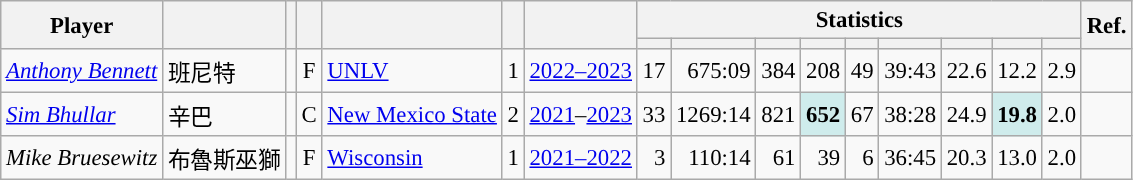<table class="wikitable sortable" style="font-size:95%; text-align:right;">
<tr>
<th rowspan="2">Player</th>
<th rowspan="2"></th>
<th rowspan="2"></th>
<th rowspan="2"></th>
<th rowspan="2"></th>
<th rowspan="2"></th>
<th rowspan="2"></th>
<th colspan="9">Statistics</th>
<th rowspan="2">Ref.</th>
</tr>
<tr>
<th></th>
<th></th>
<th></th>
<th></th>
<th></th>
<th></th>
<th></th>
<th></th>
<th></th>
</tr>
<tr>
<td align="left"><em><a href='#'>Anthony Bennett</a></em></td>
<td align="left">班尼特</td>
<td align="center"></td>
<td align="center">F</td>
<td align="left"><a href='#'>UNLV</a></td>
<td align="center">1</td>
<td align="center"><a href='#'>2022–2023</a></td>
<td>17</td>
<td>675:09</td>
<td>384</td>
<td>208</td>
<td>49</td>
<td>39:43</td>
<td>22.6</td>
<td>12.2</td>
<td>2.9</td>
<td align="center"></td>
</tr>
<tr>
<td align="left"><em><a href='#'>Sim Bhullar</a></em></td>
<td align="left">辛巴</td>
<td align="center"></td>
<td align="center">C</td>
<td align="left"><a href='#'>New Mexico State</a></td>
<td align="center">2</td>
<td align="center"><a href='#'>2021</a>–<a href='#'>2023</a></td>
<td>33</td>
<td>1269:14</td>
<td>821</td>
<td bgcolor="#CFECEC"><strong>652</strong></td>
<td>67</td>
<td>38:28</td>
<td>24.9</td>
<td bgcolor="#CFECEC"><strong>19.8</strong></td>
<td>2.0</td>
<td align="center"></td>
</tr>
<tr>
<td align="left"><em>Mike Bruesewitz</em></td>
<td align="left">布魯斯巫獅</td>
<td align="center"></td>
<td align="center">F</td>
<td align="left"><a href='#'>Wisconsin</a></td>
<td align="center">1</td>
<td align="center"><a href='#'>2021–2022</a></td>
<td>3</td>
<td>110:14</td>
<td>61</td>
<td>39</td>
<td>6</td>
<td>36:45</td>
<td>20.3</td>
<td>13.0</td>
<td>2.0</td>
<td align="center"></td>
</tr>
</table>
